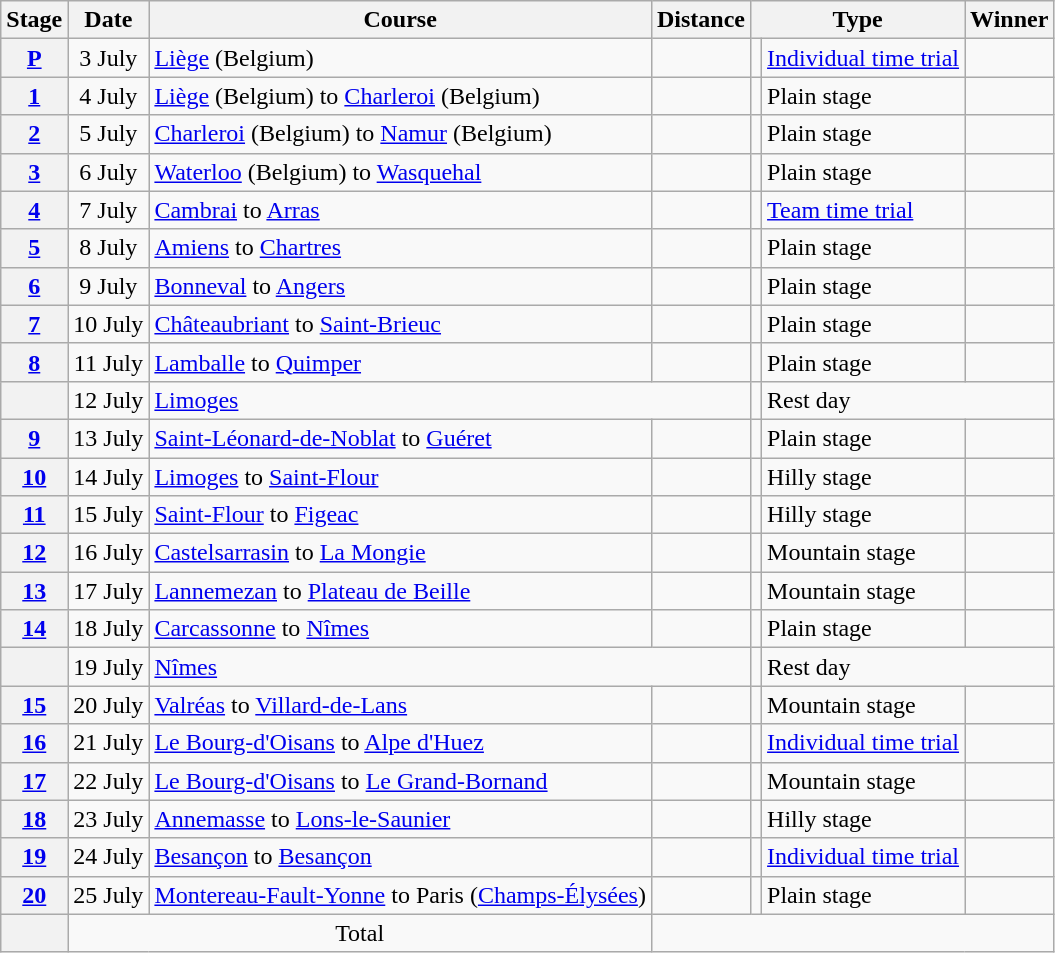<table class="wikitable">
<tr>
<th scope="col">Stage</th>
<th scope="col">Date</th>
<th scope="col">Course</th>
<th scope="col">Distance</th>
<th scope="col" colspan="2">Type</th>
<th scope="col">Winner</th>
</tr>
<tr |->
<th scope="row"><a href='#'>P</a></th>
<td style="text-align:center;">3 July</td>
<td><a href='#'>Liège</a> (Belgium)</td>
<td style="text-align:center;"></td>
<td></td>
<td><a href='#'>Individual time trial</a></td>
<td></td>
</tr>
<tr>
<th scope="row"><a href='#'>1</a></th>
<td style="text-align:center;">4 July</td>
<td><a href='#'>Liège</a> (Belgium) to <a href='#'>Charleroi</a> (Belgium)</td>
<td style="text-align:center;"></td>
<td></td>
<td>Plain stage</td>
<td></td>
</tr>
<tr>
<th scope="row"><a href='#'>2</a></th>
<td style="text-align:center;">5 July</td>
<td><a href='#'>Charleroi</a> (Belgium) to <a href='#'>Namur</a> (Belgium)</td>
<td style="text-align:center;"></td>
<td></td>
<td>Plain stage</td>
<td></td>
</tr>
<tr>
<th scope="row"><a href='#'>3</a></th>
<td style="text-align:center;">6 July</td>
<td><a href='#'>Waterloo</a> (Belgium) to <a href='#'>Wasquehal</a></td>
<td style="text-align:center;"></td>
<td></td>
<td>Plain stage</td>
<td></td>
</tr>
<tr>
<th scope="row"><a href='#'>4</a></th>
<td style="text-align:center;">7 July</td>
<td><a href='#'>Cambrai</a> to <a href='#'>Arras</a></td>
<td style="text-align:center;"></td>
<td></td>
<td><a href='#'>Team time trial</a></td>
<td></td>
</tr>
<tr>
<th scope="row"><a href='#'>5</a></th>
<td style="text-align:center;">8 July</td>
<td><a href='#'>Amiens</a> to <a href='#'>Chartres</a></td>
<td style="text-align:center;"></td>
<td></td>
<td>Plain stage</td>
<td></td>
</tr>
<tr>
<th scope="row"><a href='#'>6</a></th>
<td style="text-align:center;">9 July</td>
<td><a href='#'>Bonneval</a> to <a href='#'>Angers</a></td>
<td style="text-align:center;"></td>
<td></td>
<td>Plain stage</td>
<td></td>
</tr>
<tr>
<th scope="row"><a href='#'>7</a></th>
<td style="text-align:center;">10 July</td>
<td><a href='#'>Châteaubriant</a> to <a href='#'>Saint-Brieuc</a></td>
<td style="text-align:center;"></td>
<td></td>
<td>Plain stage</td>
<td></td>
</tr>
<tr>
<th scope="row"><a href='#'>8</a></th>
<td style="text-align:center;">11 July</td>
<td><a href='#'>Lamballe</a> to <a href='#'>Quimper</a></td>
<td style="text-align:center;"></td>
<td></td>
<td>Plain stage</td>
<td></td>
</tr>
<tr>
<th scope="row"></th>
<td style="text-align:center;">12 July</td>
<td colspan="2"><a href='#'>Limoges</a></td>
<td></td>
<td colspan="2">Rest day</td>
</tr>
<tr>
<th scope="row"><a href='#'>9</a></th>
<td style="text-align:center;">13 July</td>
<td><a href='#'>Saint-Léonard-de-Noblat</a> to <a href='#'>Guéret</a></td>
<td style="text-align:center;"></td>
<td></td>
<td>Plain stage</td>
<td></td>
</tr>
<tr>
<th scope="row"><a href='#'>10</a></th>
<td style="text-align:center;">14 July</td>
<td><a href='#'>Limoges</a> to <a href='#'>Saint-Flour</a></td>
<td style="text-align:center;"></td>
<td></td>
<td>Hilly stage</td>
<td></td>
</tr>
<tr>
<th scope="row"><a href='#'>11</a></th>
<td style="text-align:center;">15 July</td>
<td><a href='#'>Saint-Flour</a> to <a href='#'>Figeac</a></td>
<td style="text-align:center;"></td>
<td></td>
<td>Hilly stage</td>
<td></td>
</tr>
<tr>
<th scope="row"><a href='#'>12</a></th>
<td style="text-align:center;">16 July</td>
<td><a href='#'>Castelsarrasin</a> to <a href='#'>La Mongie</a></td>
<td style="text-align:center;"></td>
<td></td>
<td>Mountain stage</td>
<td></td>
</tr>
<tr>
<th scope="row"><a href='#'>13</a></th>
<td style="text-align:center;">17 July</td>
<td><a href='#'>Lannemezan</a> to <a href='#'>Plateau de Beille</a></td>
<td style="text-align:center;"></td>
<td></td>
<td>Mountain stage</td>
<td></td>
</tr>
<tr>
<th scope="row"><a href='#'>14</a></th>
<td style="text-align:center;">18 July</td>
<td><a href='#'>Carcassonne</a> to <a href='#'>Nîmes</a></td>
<td style="text-align:center;"></td>
<td></td>
<td>Plain stage</td>
<td></td>
</tr>
<tr>
<th scope="row"></th>
<td style="text-align:center;">19 July</td>
<td colspan="2"><a href='#'>Nîmes</a></td>
<td></td>
<td colspan="2">Rest day</td>
</tr>
<tr>
<th scope="row"><a href='#'>15</a></th>
<td style="text-align:center;">20 July</td>
<td><a href='#'>Valréas</a> to <a href='#'>Villard-de-Lans</a></td>
<td style="text-align:center;"></td>
<td></td>
<td>Mountain stage</td>
<td></td>
</tr>
<tr>
<th scope="row"><a href='#'>16</a></th>
<td style="text-align:center;">21 July</td>
<td><a href='#'>Le Bourg-d'Oisans</a> to <a href='#'>Alpe d'Huez</a></td>
<td style="text-align:center;"></td>
<td></td>
<td><a href='#'>Individual time trial</a></td>
<td></td>
</tr>
<tr>
<th scope="row"><a href='#'>17</a></th>
<td style="text-align:center;">22 July</td>
<td><a href='#'>Le Bourg-d'Oisans</a> to <a href='#'>Le Grand-Bornand</a></td>
<td style="text-align:center;"></td>
<td></td>
<td>Mountain stage</td>
<td></td>
</tr>
<tr>
<th scope="row"><a href='#'>18</a></th>
<td style="text-align:center;">23 July</td>
<td><a href='#'>Annemasse</a> to <a href='#'>Lons-le-Saunier</a></td>
<td style="text-align:center;"></td>
<td></td>
<td>Hilly stage</td>
<td></td>
</tr>
<tr>
<th scope="row"><a href='#'>19</a></th>
<td style="text-align:center;">24 July</td>
<td><a href='#'>Besançon</a> to <a href='#'>Besançon</a></td>
<td style="text-align:center;"></td>
<td></td>
<td><a href='#'>Individual time trial</a></td>
<td></td>
</tr>
<tr>
<th scope="row"><a href='#'>20</a></th>
<td style="text-align:center;">25 July</td>
<td><a href='#'>Montereau-Fault-Yonne</a> to Paris (<a href='#'>Champs-Élysées</a>)</td>
<td style="text-align:center;"></td>
<td></td>
<td>Plain stage</td>
<td></td>
</tr>
<tr>
<th scope="row"></th>
<td colspan="2" style="text-align:center">Total</td>
<td colspan="4" style="text-align:center"></td>
</tr>
</table>
